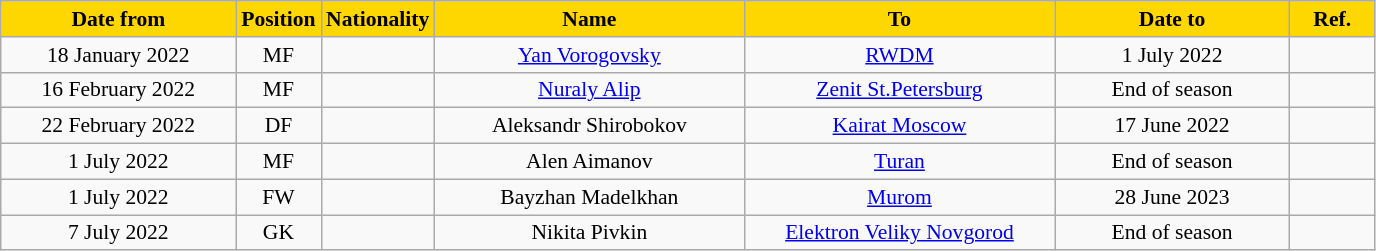<table class="wikitable" style="text-align:center; font-size:90%; ">
<tr>
<th style="background:#FFD700; color:#000000; width:150px;">Date from</th>
<th style="background:#FFD700; color:#000000; width:50px;">Position</th>
<th style="background:#FFD700; color:#000000; width:50px;">Nationality</th>
<th style="background:#FFD700; color:#000000; width:200px;">Name</th>
<th style="background:#FFD700; color:#000000; width:200px;">To</th>
<th style="background:#FFD700; color:#000000; width:150px;">Date to</th>
<th style="background:#FFD700; color:#000000; width:50px;">Ref.</th>
</tr>
<tr>
<td>18 January 2022</td>
<td>MF</td>
<td></td>
<td><a href='#'>Yan Vorogovsky</a></td>
<td><a href='#'>RWDM</a></td>
<td>1 July 2022</td>
<td></td>
</tr>
<tr>
<td>16 February 2022</td>
<td>MF</td>
<td></td>
<td><a href='#'>Nuraly Alip</a></td>
<td><a href='#'>Zenit St.Petersburg</a></td>
<td>End of season</td>
<td></td>
</tr>
<tr>
<td>22 February 2022</td>
<td>DF</td>
<td></td>
<td>Aleksandr Shirobokov</td>
<td><a href='#'>Kairat Moscow</a></td>
<td>17 June 2022</td>
<td></td>
</tr>
<tr>
<td>1 July 2022</td>
<td>MF</td>
<td></td>
<td>Alen Aimanov</td>
<td><a href='#'>Turan</a></td>
<td>End of season</td>
<td></td>
</tr>
<tr>
<td>1 July 2022</td>
<td>FW</td>
<td></td>
<td>Bayzhan Madelkhan</td>
<td><a href='#'>Murom</a></td>
<td>28 June 2023</td>
<td></td>
</tr>
<tr>
<td>7 July 2022</td>
<td>GK</td>
<td></td>
<td>Nikita Pivkin</td>
<td><a href='#'>Elektron Veliky Novgorod</a></td>
<td>End of season</td>
<td></td>
</tr>
</table>
